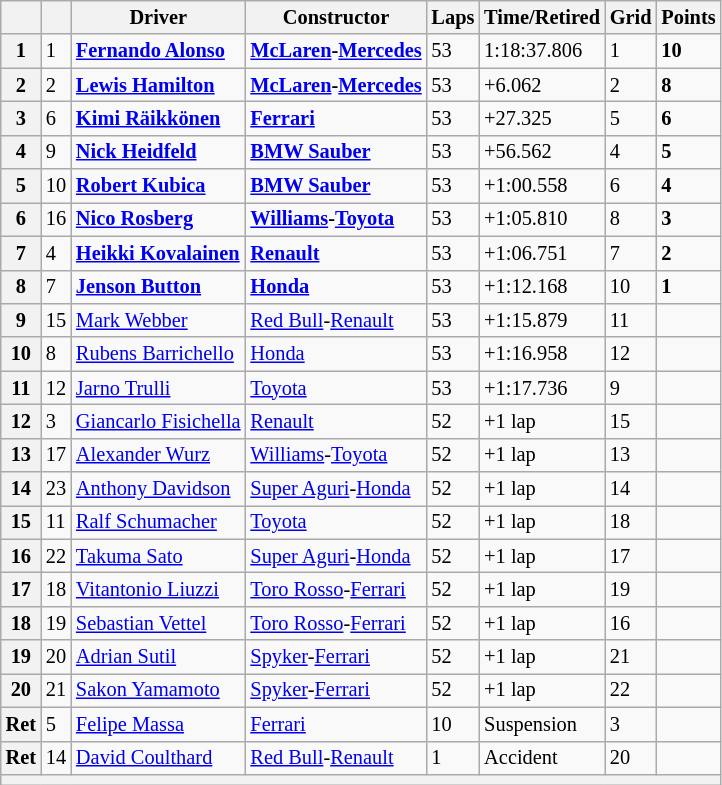<table class="wikitable" style="font-size:85%;">
<tr>
<th></th>
<th></th>
<th>Driver</th>
<th>Constructor</th>
<th>Laps</th>
<th>Time/Retired</th>
<th>Grid</th>
<th>Points</th>
</tr>
<tr>
<th>1</th>
<td>1</td>
<td> <strong><a href='#'>Fernando Alonso</a></strong></td>
<td align="center" nowrap><strong><a href='#'>McLaren</a>-<a href='#'>Mercedes</a></strong></td>
<td>53</td>
<td>1:18:37.806</td>
<td>1</td>
<td><strong>10</strong></td>
</tr>
<tr>
<th>2</th>
<td>2</td>
<td> <strong><a href='#'>Lewis Hamilton</a></strong></td>
<td><strong><a href='#'>McLaren</a>-<a href='#'>Mercedes</a></strong></td>
<td>53</td>
<td>+6.062</td>
<td>2</td>
<td><strong>8</strong></td>
</tr>
<tr>
<th>3</th>
<td>6</td>
<td> <strong><a href='#'>Kimi Räikkönen</a></strong></td>
<td><strong><a href='#'>Ferrari</a></strong></td>
<td>53</td>
<td>+27.325</td>
<td>5</td>
<td><strong>6</strong></td>
</tr>
<tr>
<th>4</th>
<td>9</td>
<td> <strong><a href='#'>Nick Heidfeld</a></strong></td>
<td><strong><a href='#'>BMW Sauber</a></strong></td>
<td>53</td>
<td>+56.562</td>
<td>4</td>
<td><strong>5</strong></td>
</tr>
<tr>
<th>5</th>
<td>10</td>
<td> <strong><a href='#'>Robert Kubica</a></strong></td>
<td><strong><a href='#'>BMW Sauber</a></strong></td>
<td>53</td>
<td>+1:00.558</td>
<td>6</td>
<td><strong>4</strong></td>
</tr>
<tr>
<th>6</th>
<td>16</td>
<td> <strong><a href='#'>Nico Rosberg</a></strong></td>
<td><strong><a href='#'>Williams</a>-<a href='#'>Toyota</a></strong></td>
<td>53</td>
<td>+1:05.810</td>
<td>8</td>
<td><strong>3</strong></td>
</tr>
<tr>
<th>7</th>
<td>4</td>
<td> <strong><a href='#'>Heikki Kovalainen</a></strong></td>
<td><strong><a href='#'>Renault</a></strong></td>
<td>53</td>
<td>+1:06.751</td>
<td>7</td>
<td><strong>2</strong></td>
</tr>
<tr>
<th>8</th>
<td>7</td>
<td> <strong><a href='#'>Jenson Button</a></strong></td>
<td><strong><a href='#'>Honda</a></strong></td>
<td>53</td>
<td>+1:12.168</td>
<td>10</td>
<td><strong>1</strong></td>
</tr>
<tr>
<th>9</th>
<td>15</td>
<td> <a href='#'>Mark Webber</a></td>
<td><a href='#'>Red Bull</a>-<a href='#'>Renault</a></td>
<td>53</td>
<td>+1:15.879</td>
<td>11</td>
<td></td>
</tr>
<tr>
<th>10</th>
<td>8</td>
<td> <a href='#'>Rubens Barrichello</a></td>
<td><a href='#'>Honda</a></td>
<td>53</td>
<td>+1:16.958</td>
<td>12</td>
<td></td>
</tr>
<tr>
<th>11</th>
<td>12</td>
<td> <a href='#'>Jarno Trulli</a></td>
<td><a href='#'>Toyota</a></td>
<td>53</td>
<td>+1:17.736</td>
<td>9</td>
<td></td>
</tr>
<tr>
<th>12</th>
<td>3</td>
<td align="center" nowrap> <a href='#'>Giancarlo Fisichella</a></td>
<td><a href='#'>Renault</a></td>
<td>52</td>
<td>+1 lap</td>
<td>15</td>
<td></td>
</tr>
<tr>
<th>13</th>
<td>17</td>
<td> <a href='#'>Alexander Wurz</a></td>
<td><a href='#'>Williams</a>-<a href='#'>Toyota</a></td>
<td>52</td>
<td>+1 lap</td>
<td>13</td>
<td></td>
</tr>
<tr>
<th>14</th>
<td>23</td>
<td> <a href='#'>Anthony Davidson</a></td>
<td><a href='#'>Super Aguri</a>-<a href='#'>Honda</a></td>
<td>52</td>
<td>+1 lap</td>
<td>14</td>
<td></td>
</tr>
<tr>
<th>15</th>
<td>11</td>
<td> <a href='#'>Ralf Schumacher</a></td>
<td><a href='#'>Toyota</a></td>
<td>52</td>
<td>+1 lap</td>
<td>18</td>
<td></td>
</tr>
<tr>
<th>16</th>
<td>22</td>
<td> <a href='#'>Takuma Sato</a></td>
<td><a href='#'>Super Aguri</a>-<a href='#'>Honda</a></td>
<td>52</td>
<td>+1 lap</td>
<td>17</td>
<td></td>
</tr>
<tr>
<th>17</th>
<td>18</td>
<td> <a href='#'>Vitantonio Liuzzi</a></td>
<td><a href='#'>Toro Rosso</a>-<a href='#'>Ferrari</a></td>
<td>52</td>
<td>+1 lap</td>
<td>19</td>
<td></td>
</tr>
<tr>
<th>18</th>
<td>19</td>
<td> <a href='#'>Sebastian Vettel</a></td>
<td><a href='#'>Toro Rosso</a>-<a href='#'>Ferrari</a></td>
<td>52</td>
<td>+1 lap</td>
<td>16</td>
<td></td>
</tr>
<tr>
<th>19</th>
<td>20</td>
<td> <a href='#'>Adrian Sutil</a></td>
<td><a href='#'>Spyker</a>-<a href='#'>Ferrari</a></td>
<td>52</td>
<td>+1 lap</td>
<td>21</td>
<td></td>
</tr>
<tr>
<th>20</th>
<td>21</td>
<td> <a href='#'>Sakon Yamamoto</a></td>
<td><a href='#'>Spyker</a>-<a href='#'>Ferrari</a></td>
<td>52</td>
<td>+1 lap</td>
<td>22</td>
<td></td>
</tr>
<tr>
<th>Ret</th>
<td>5</td>
<td> <a href='#'>Felipe Massa</a></td>
<td><a href='#'>Ferrari</a></td>
<td>10</td>
<td>Suspension</td>
<td>3</td>
<td></td>
</tr>
<tr>
<th>Ret</th>
<td>14</td>
<td> <a href='#'>David Coulthard</a></td>
<td><a href='#'>Red Bull</a>-<a href='#'>Renault</a></td>
<td>1</td>
<td>Accident</td>
<td>20</td>
<td></td>
</tr>
<tr>
<th colspan="8"></th>
</tr>
</table>
